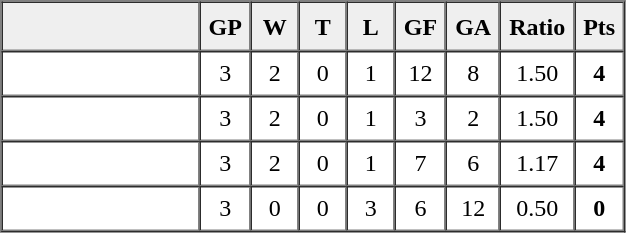<table border=1 cellpadding=5 cellspacing=0>
<tr>
<th bgcolor="#efefef" width="120">　</th>
<th bgcolor="#efefef" width="20">GP</th>
<th bgcolor="#efefef" width="20">W</th>
<th bgcolor="#efefef" width="20">T</th>
<th bgcolor="#efefef" width="20">L</th>
<th bgcolor="#efefef" width="20">GF</th>
<th bgcolor="#efefef" width="20">GA</th>
<th bgcolor="#efefef" width="20">Ratio</th>
<th bgcolor="#efefef" width="20">Pts</th>
</tr>
<tr align=center>
<td align=left><strong></strong></td>
<td>3</td>
<td>2</td>
<td>0</td>
<td>1</td>
<td>12</td>
<td>8</td>
<td>1.50</td>
<td><strong>4</strong></td>
</tr>
<tr align=center>
<td align=left><strong></strong></td>
<td>3</td>
<td>2</td>
<td>0</td>
<td>1</td>
<td>3</td>
<td>2</td>
<td>1.50</td>
<td><strong>4</strong></td>
</tr>
<tr align=center>
<td align=left><strong></strong></td>
<td>3</td>
<td>2</td>
<td>0</td>
<td>1</td>
<td>7</td>
<td>6</td>
<td>1.17</td>
<td><strong>4</strong></td>
</tr>
<tr align=center>
<td align=left></td>
<td>3</td>
<td>0</td>
<td>0</td>
<td>3</td>
<td>6</td>
<td>12</td>
<td>0.50</td>
<td><strong>0</strong></td>
</tr>
</table>
